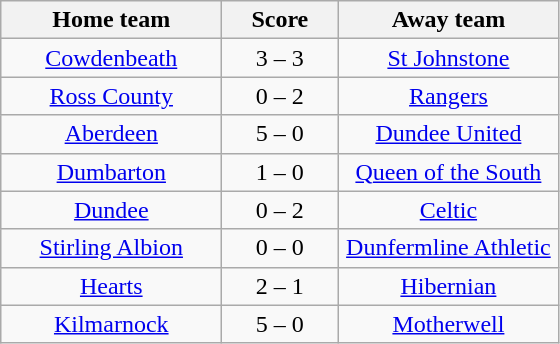<table class="wikitable" style="text-align: center">
<tr>
<th width=140>Home team</th>
<th width=70>Score</th>
<th width=140>Away team</th>
</tr>
<tr>
<td><a href='#'>Cowdenbeath</a></td>
<td>3 – 3</td>
<td><a href='#'>St Johnstone</a></td>
</tr>
<tr>
<td><a href='#'>Ross County</a></td>
<td>0 – 2</td>
<td><a href='#'>Rangers</a></td>
</tr>
<tr>
<td><a href='#'>Aberdeen</a></td>
<td>5 – 0</td>
<td><a href='#'>Dundee United</a></td>
</tr>
<tr>
<td><a href='#'>Dumbarton</a></td>
<td>1 – 0</td>
<td><a href='#'>Queen of the South</a></td>
</tr>
<tr>
<td><a href='#'>Dundee</a></td>
<td>0 – 2</td>
<td><a href='#'>Celtic</a></td>
</tr>
<tr>
<td><a href='#'>Stirling Albion</a></td>
<td>0 – 0</td>
<td><a href='#'>Dunfermline Athletic</a></td>
</tr>
<tr>
<td><a href='#'>Hearts</a></td>
<td>2 – 1</td>
<td><a href='#'>Hibernian</a></td>
</tr>
<tr>
<td><a href='#'>Kilmarnock</a></td>
<td>5 – 0</td>
<td><a href='#'>Motherwell</a></td>
</tr>
</table>
